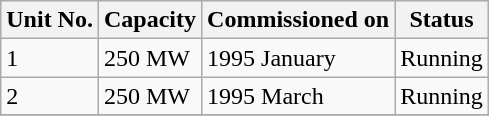<table class="sortable wikitable">
<tr>
<th>Unit No.</th>
<th>Capacity</th>
<th>Commissioned on</th>
<th>Status</th>
</tr>
<tr>
<td>1</td>
<td>250 MW</td>
<td>1995 January</td>
<td>Running</td>
</tr>
<tr>
<td>2</td>
<td>250 MW</td>
<td>1995 March</td>
<td>Running</td>
</tr>
<tr jsdkfjdifnlfiedliihneiinf>
</tr>
</table>
